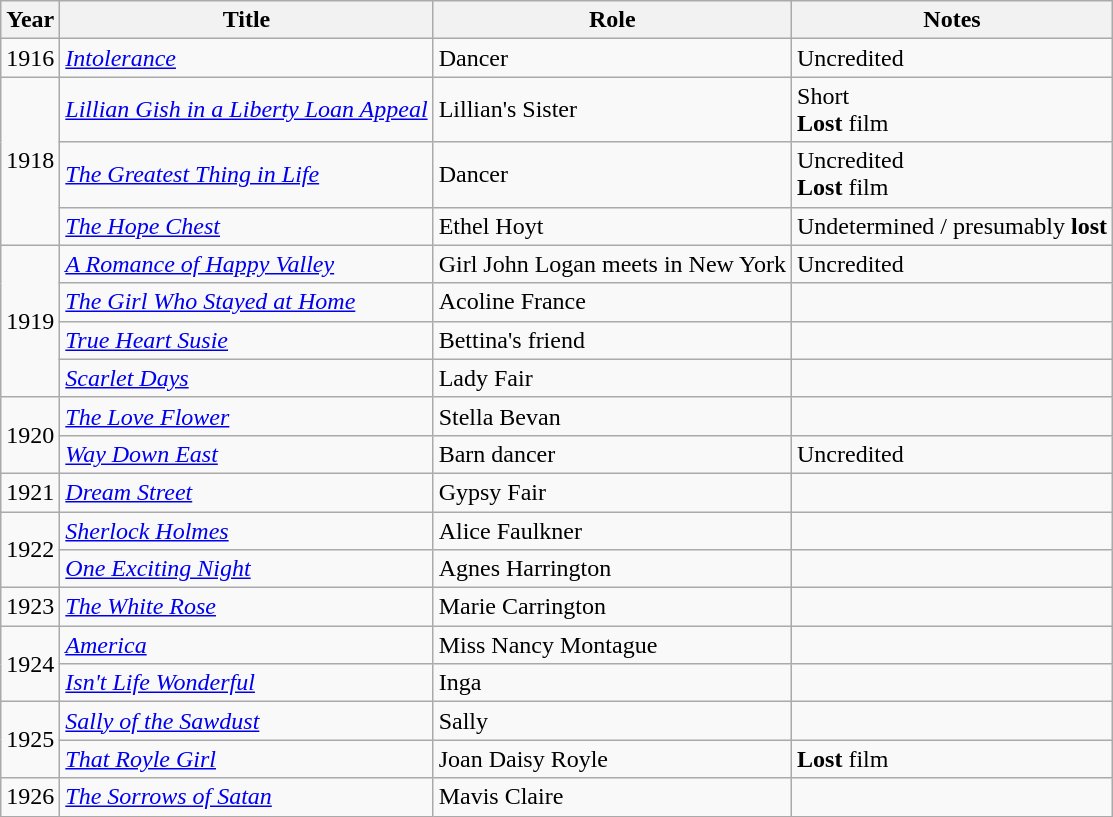<table class=wikitable>
<tr>
<th>Year</th>
<th>Title</th>
<th>Role</th>
<th>Notes</th>
</tr>
<tr>
<td>1916</td>
<td><em><a href='#'>Intolerance</a></em></td>
<td>Dancer</td>
<td>Uncredited</td>
</tr>
<tr>
<td rowspan=3>1918</td>
<td><em><a href='#'>Lillian Gish in a Liberty Loan Appeal</a></em></td>
<td>Lillian's Sister</td>
<td>Short<br><strong>Lost</strong> film</td>
</tr>
<tr>
<td><em><a href='#'>The Greatest Thing in Life</a></em></td>
<td>Dancer</td>
<td>Uncredited<br><strong>Lost</strong> film</td>
</tr>
<tr>
<td><em><a href='#'>The Hope Chest</a></em></td>
<td>Ethel Hoyt</td>
<td>Undetermined / presumably <strong>lost</strong></td>
</tr>
<tr>
<td rowspan=4>1919</td>
<td><em><a href='#'>A Romance of Happy Valley</a></em></td>
<td>Girl John Logan meets in New York</td>
<td>Uncredited</td>
</tr>
<tr>
<td><em><a href='#'>The Girl Who Stayed at Home</a></em></td>
<td>Acoline France</td>
<td></td>
</tr>
<tr>
<td><em><a href='#'>True Heart Susie</a></em></td>
<td>Bettina's friend</td>
<td></td>
</tr>
<tr>
<td><em><a href='#'>Scarlet Days</a></em></td>
<td>Lady Fair</td>
<td></td>
</tr>
<tr>
<td rowspan=2>1920</td>
<td><em><a href='#'>The Love Flower</a></em></td>
<td>Stella Bevan</td>
<td></td>
</tr>
<tr>
<td><em><a href='#'>Way Down East</a></em></td>
<td>Barn dancer</td>
<td>Uncredited</td>
</tr>
<tr>
<td>1921</td>
<td><em><a href='#'>Dream Street</a></em></td>
<td>Gypsy Fair</td>
<td></td>
</tr>
<tr>
<td rowspan=2>1922</td>
<td><em><a href='#'>Sherlock Holmes</a></em></td>
<td>Alice Faulkner</td>
<td></td>
</tr>
<tr>
<td><em><a href='#'>One Exciting Night</a></em></td>
<td>Agnes Harrington</td>
<td></td>
</tr>
<tr>
<td>1923</td>
<td><em><a href='#'>The White Rose</a></em></td>
<td>Marie Carrington</td>
<td></td>
</tr>
<tr>
<td rowspan=2>1924</td>
<td><em><a href='#'>America</a></em></td>
<td>Miss Nancy Montague</td>
<td></td>
</tr>
<tr>
<td><em><a href='#'>Isn't Life Wonderful</a></em></td>
<td>Inga</td>
<td></td>
</tr>
<tr>
<td rowspan=2>1925</td>
<td><em><a href='#'>Sally of the Sawdust</a></em></td>
<td>Sally</td>
<td></td>
</tr>
<tr>
<td><em><a href='#'>That Royle Girl</a></em></td>
<td>Joan Daisy Royle</td>
<td><strong>Lost</strong> film</td>
</tr>
<tr>
<td>1926</td>
<td><em><a href='#'>The Sorrows of Satan</a></em></td>
<td>Mavis Claire</td>
<td></td>
</tr>
</table>
